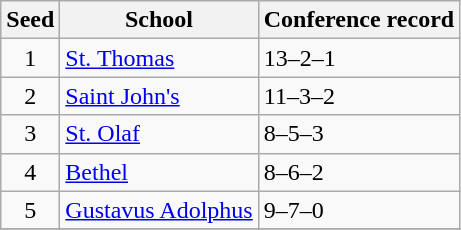<table class="wikitable">
<tr>
<th>Seed</th>
<th>School</th>
<th>Conference record</th>
</tr>
<tr>
<td align=center>1</td>
<td><a href='#'>St. Thomas</a></td>
<td>13–2–1</td>
</tr>
<tr>
<td align=center>2</td>
<td><a href='#'>Saint John's</a></td>
<td>11–3–2</td>
</tr>
<tr>
<td align=center>3</td>
<td><a href='#'>St. Olaf</a></td>
<td>8–5–3</td>
</tr>
<tr>
<td align=center>4</td>
<td><a href='#'>Bethel</a></td>
<td>8–6–2</td>
</tr>
<tr>
<td align=center>5</td>
<td><a href='#'>Gustavus Adolphus</a></td>
<td>9–7–0</td>
</tr>
<tr>
</tr>
</table>
